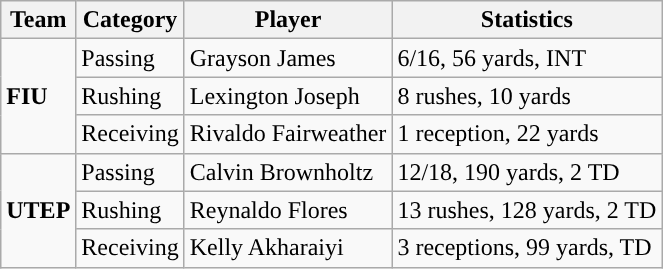<table class="wikitable" style="float: left;">
<tr>
<th>Team</th>
<th>Category</th>
<th>Player</th>
<th>Statistics</th>
</tr>
<tr>
<td rowspan=3><strong>FIU</strong></td>
<td>Passing</td>
<td>Grayson James</td>
<td>6/16, 56 yards, INT</td>
</tr>
<tr>
<td>Rushing</td>
<td>Lexington Joseph</td>
<td>8 rushes, 10 yards</td>
</tr>
<tr>
<td>Receiving</td>
<td>Rivaldo Fairweather</td>
<td>1 reception, 22 yards</td>
</tr>
<tr>
<td rowspan=3><strong>UTEP</strong></td>
<td>Passing</td>
<td>Calvin Brownholtz</td>
<td>12/18, 190 yards, 2 TD</td>
</tr>
<tr>
<td>Rushing</td>
<td>Reynaldo Flores</td>
<td>13 rushes, 128 yards, 2 TD</td>
</tr>
<tr>
<td>Receiving</td>
<td>Kelly Akharaiyi</td>
<td>3 receptions, 99 yards, TD</td>
</tr>
</table>
